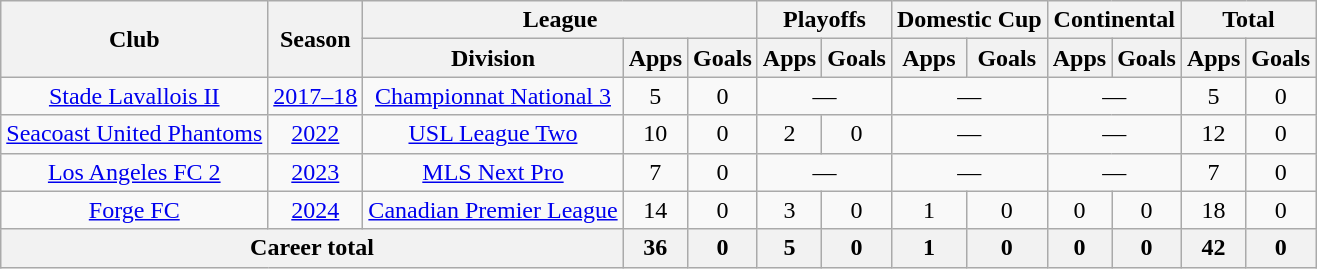<table class="wikitable" style="text-align: center">
<tr>
<th rowspan="2">Club</th>
<th rowspan="2">Season</th>
<th colspan="3">League</th>
<th colspan="2">Playoffs</th>
<th colspan="2">Domestic Cup</th>
<th colspan="2">Continental</th>
<th colspan="2">Total</th>
</tr>
<tr>
<th>Division</th>
<th>Apps</th>
<th>Goals</th>
<th>Apps</th>
<th>Goals</th>
<th>Apps</th>
<th>Goals</th>
<th>Apps</th>
<th>Goals</th>
<th>Apps</th>
<th>Goals</th>
</tr>
<tr>
<td><a href='#'>Stade Lavallois II</a></td>
<td><a href='#'>2017–18</a></td>
<td><a href='#'>Championnat National 3</a></td>
<td>5</td>
<td>0</td>
<td colspan=2>—</td>
<td colspan=2>—</td>
<td colspan=2>—</td>
<td>5</td>
<td>0</td>
</tr>
<tr>
<td><a href='#'>Seacoast United Phantoms</a></td>
<td><a href='#'>2022</a></td>
<td><a href='#'>USL League Two</a></td>
<td>10</td>
<td>0</td>
<td>2</td>
<td>0</td>
<td colspan=2>—</td>
<td colspan=2>—</td>
<td>12</td>
<td>0</td>
</tr>
<tr>
<td><a href='#'>Los Angeles FC 2</a></td>
<td><a href='#'>2023</a></td>
<td><a href='#'>MLS Next Pro</a></td>
<td>7</td>
<td>0</td>
<td colspan=2>—</td>
<td colspan=2>—</td>
<td colspan=2>—</td>
<td>7</td>
<td>0</td>
</tr>
<tr>
<td><a href='#'>Forge FC</a></td>
<td><a href='#'>2024</a></td>
<td><a href='#'>Canadian Premier League</a></td>
<td>14</td>
<td>0</td>
<td>3</td>
<td>0</td>
<td>1</td>
<td>0</td>
<td>0</td>
<td>0</td>
<td>18</td>
<td>0</td>
</tr>
<tr>
<th colspan="3"><strong>Career total</strong></th>
<th>36</th>
<th>0</th>
<th>5</th>
<th>0</th>
<th>1</th>
<th>0</th>
<th>0</th>
<th>0</th>
<th>42</th>
<th>0</th>
</tr>
</table>
